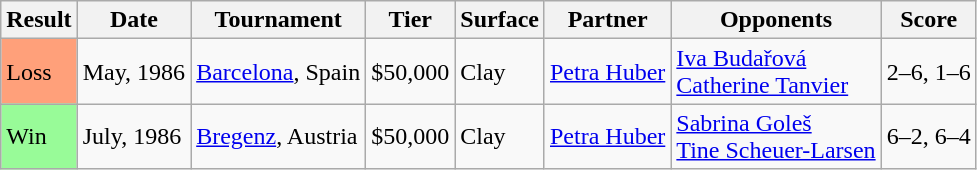<table class="sortable wikitable">
<tr>
<th>Result</th>
<th>Date</th>
<th>Tournament</th>
<th>Tier</th>
<th>Surface</th>
<th>Partner</th>
<th>Opponents</th>
<th class="unsortable">Score</th>
</tr>
<tr>
<td style="background:#FFA07A;">Loss</td>
<td>May, 1986</td>
<td><a href='#'>Barcelona</a>, Spain</td>
<td>$50,000</td>
<td>Clay</td>
<td> <a href='#'>Petra Huber</a></td>
<td> <a href='#'>Iva Budařová</a><br> <a href='#'>Catherine Tanvier</a></td>
<td>2–6, 1–6</td>
</tr>
<tr>
<td style="background:#98FB98;">Win</td>
<td>July, 1986</td>
<td><a href='#'>Bregenz</a>, Austria</td>
<td>$50,000</td>
<td>Clay</td>
<td> <a href='#'>Petra Huber</a></td>
<td> <a href='#'>Sabrina Goleš</a><br> <a href='#'>Tine Scheuer-Larsen</a></td>
<td>6–2, 6–4</td>
</tr>
</table>
